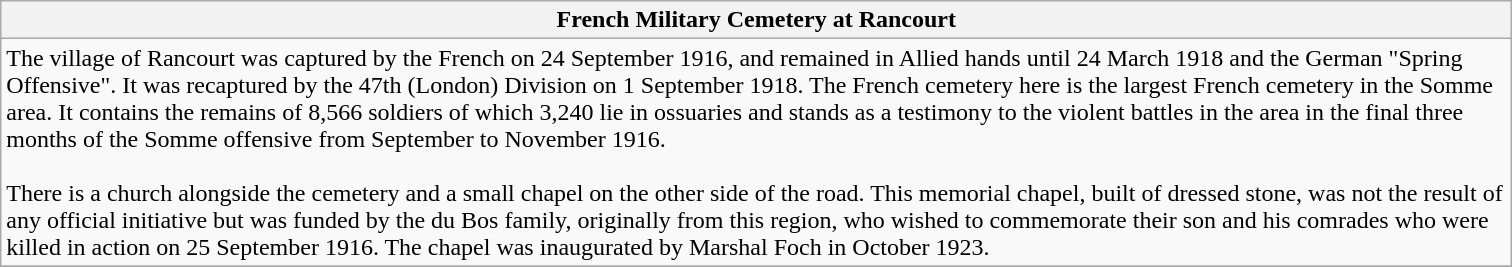<table class="wikitable sortable">
<tr>
<th scope="col" style="width:1000px;">French Military Cemetery at Rancourt</th>
</tr>
<tr>
<td>The village of Rancourt was captured by the French on 24 September 1916, and remained in Allied hands until 24 March 1918 and the German "Spring Offensive".  It was recaptured by the 47th (London) Division on 1 September 1918.  The French cemetery here is the largest French cemetery in the Somme area. It contains the remains of 8,566 soldiers of which 3,240 lie in ossuaries and stands as a testimony to the violent battles in the area in the final three months of the Somme offensive from September to November 1916.<br><br>There is a church alongside the cemetery and a small chapel on the other side of the road.  This memorial chapel, built of dressed stone, was not the result of any official initiative but was funded by the du Bos family, originally from this region, who wished to commemorate their son and his comrades who were killed in action on 25 September 1916.  The chapel was inaugurated by Marshal Foch in October 1923.<br></td>
</tr>
<tr>
</tr>
</table>
